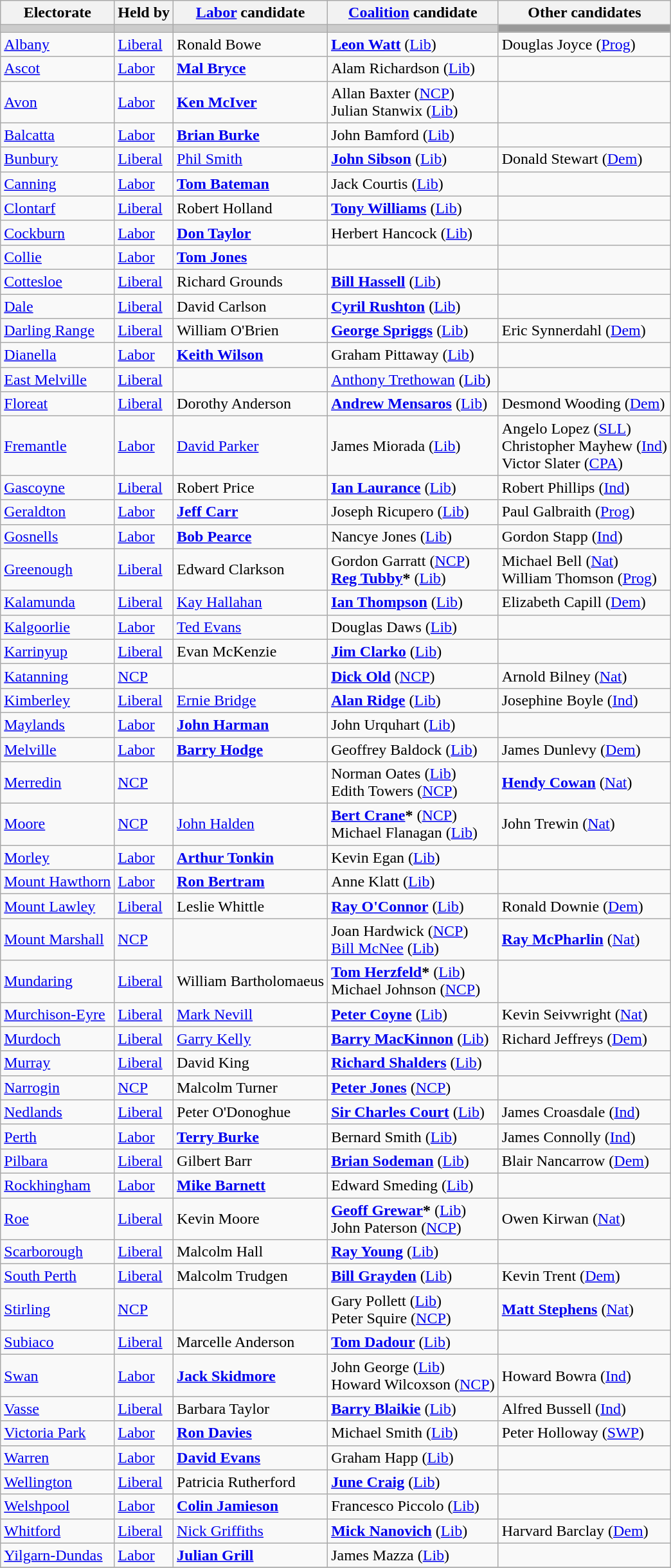<table class="wikitable">
<tr>
<th>Electorate</th>
<th>Held by</th>
<th><a href='#'>Labor</a> candidate</th>
<th><a href='#'>Coalition</a> candidate</th>
<th>Other candidates</th>
</tr>
<tr bgcolor="#cccccc">
<td></td>
<td></td>
<td></td>
<td></td>
<td bgcolor="#999999"></td>
</tr>
<tr>
<td><a href='#'>Albany</a></td>
<td><a href='#'>Liberal</a></td>
<td>Ronald Bowe</td>
<td><strong><a href='#'>Leon Watt</a></strong> (<a href='#'>Lib</a>)</td>
<td>Douglas Joyce (<a href='#'>Prog</a>)</td>
</tr>
<tr>
<td><a href='#'>Ascot</a></td>
<td><a href='#'>Labor</a></td>
<td><strong><a href='#'>Mal Bryce</a></strong></td>
<td>Alam Richardson (<a href='#'>Lib</a>)</td>
<td></td>
</tr>
<tr>
<td><a href='#'>Avon</a></td>
<td><a href='#'>Labor</a></td>
<td><strong><a href='#'>Ken McIver</a></strong></td>
<td>Allan Baxter (<a href='#'>NCP</a>) <br> Julian Stanwix (<a href='#'>Lib</a>)</td>
<td></td>
</tr>
<tr>
<td><a href='#'>Balcatta</a></td>
<td><a href='#'>Labor</a></td>
<td><strong><a href='#'>Brian Burke</a></strong></td>
<td>John Bamford (<a href='#'>Lib</a>)</td>
<td></td>
</tr>
<tr>
<td><a href='#'>Bunbury</a></td>
<td><a href='#'>Liberal</a></td>
<td><a href='#'>Phil Smith</a></td>
<td><strong><a href='#'>John Sibson</a></strong> (<a href='#'>Lib</a>)</td>
<td>Donald Stewart (<a href='#'>Dem</a>)</td>
</tr>
<tr>
<td><a href='#'>Canning</a></td>
<td><a href='#'>Labor</a></td>
<td><strong><a href='#'>Tom Bateman</a></strong></td>
<td>Jack Courtis (<a href='#'>Lib</a>)</td>
<td></td>
</tr>
<tr>
<td><a href='#'>Clontarf</a></td>
<td><a href='#'>Liberal</a></td>
<td>Robert Holland</td>
<td><strong><a href='#'>Tony Williams</a></strong> (<a href='#'>Lib</a>)</td>
<td></td>
</tr>
<tr>
<td><a href='#'>Cockburn</a></td>
<td><a href='#'>Labor</a></td>
<td><strong><a href='#'>Don Taylor</a></strong></td>
<td>Herbert Hancock (<a href='#'>Lib</a>)</td>
<td></td>
</tr>
<tr>
<td><a href='#'>Collie</a></td>
<td><a href='#'>Labor</a></td>
<td><strong><a href='#'>Tom Jones</a></strong></td>
<td></td>
<td></td>
</tr>
<tr>
<td><a href='#'>Cottesloe</a></td>
<td><a href='#'>Liberal</a></td>
<td>Richard Grounds</td>
<td><strong><a href='#'>Bill Hassell</a></strong> (<a href='#'>Lib</a>)</td>
<td></td>
</tr>
<tr>
<td><a href='#'>Dale</a></td>
<td><a href='#'>Liberal</a></td>
<td>David Carlson</td>
<td><strong><a href='#'>Cyril Rushton</a></strong> (<a href='#'>Lib</a>)</td>
<td></td>
</tr>
<tr>
<td><a href='#'>Darling Range</a></td>
<td><a href='#'>Liberal</a></td>
<td>William O'Brien</td>
<td><strong><a href='#'>George Spriggs</a></strong> (<a href='#'>Lib</a>)</td>
<td>Eric Synnerdahl (<a href='#'>Dem</a>)</td>
</tr>
<tr>
<td><a href='#'>Dianella</a></td>
<td><a href='#'>Labor</a></td>
<td><strong><a href='#'>Keith Wilson</a></strong></td>
<td>Graham Pittaway (<a href='#'>Lib</a>)</td>
<td></td>
</tr>
<tr>
<td><a href='#'>East Melville</a></td>
<td><a href='#'>Liberal</a></td>
<td></td>
<td><a href='#'>Anthony Trethowan</a> (<a href='#'>Lib</a>)</td>
<td></td>
</tr>
<tr>
<td><a href='#'>Floreat</a></td>
<td><a href='#'>Liberal</a></td>
<td>Dorothy Anderson</td>
<td><strong><a href='#'>Andrew Mensaros</a></strong> (<a href='#'>Lib</a>)</td>
<td>Desmond Wooding (<a href='#'>Dem</a>)</td>
</tr>
<tr>
<td><a href='#'>Fremantle</a></td>
<td><a href='#'>Labor</a></td>
<td><a href='#'>David Parker</a></td>
<td>James Miorada (<a href='#'>Lib</a>)</td>
<td>Angelo Lopez (<a href='#'>SLL</a>) <br> Christopher Mayhew (<a href='#'>Ind</a>) <br> Victor Slater (<a href='#'>CPA</a>)</td>
</tr>
<tr>
<td><a href='#'>Gascoyne</a></td>
<td><a href='#'>Liberal</a></td>
<td>Robert Price</td>
<td><strong><a href='#'>Ian Laurance</a></strong> (<a href='#'>Lib</a>)</td>
<td>Robert Phillips (<a href='#'>Ind</a>)</td>
</tr>
<tr>
<td><a href='#'>Geraldton</a></td>
<td><a href='#'>Labor</a></td>
<td><strong><a href='#'>Jeff Carr</a></strong></td>
<td>Joseph Ricupero (<a href='#'>Lib</a>)</td>
<td>Paul Galbraith (<a href='#'>Prog</a>)</td>
</tr>
<tr>
<td><a href='#'>Gosnells</a></td>
<td><a href='#'>Labor</a></td>
<td><strong><a href='#'>Bob Pearce</a></strong></td>
<td>Nancye Jones (<a href='#'>Lib</a>)</td>
<td>Gordon Stapp (<a href='#'>Ind</a>)</td>
</tr>
<tr>
<td><a href='#'>Greenough</a></td>
<td><a href='#'>Liberal</a></td>
<td>Edward Clarkson</td>
<td>Gordon Garratt (<a href='#'>NCP</a>) <br> <strong><a href='#'>Reg Tubby</a>*</strong> (<a href='#'>Lib</a>)</td>
<td>Michael Bell (<a href='#'>Nat</a>) <br> William Thomson (<a href='#'>Prog</a>)</td>
</tr>
<tr>
<td><a href='#'>Kalamunda</a></td>
<td><a href='#'>Liberal</a></td>
<td><a href='#'>Kay Hallahan</a></td>
<td><strong><a href='#'>Ian Thompson</a></strong> (<a href='#'>Lib</a>)</td>
<td>Elizabeth Capill (<a href='#'>Dem</a>)</td>
</tr>
<tr>
<td><a href='#'>Kalgoorlie</a></td>
<td><a href='#'>Labor</a></td>
<td><a href='#'>Ted Evans</a></td>
<td>Douglas Daws (<a href='#'>Lib</a>)</td>
<td></td>
</tr>
<tr>
<td><a href='#'>Karrinyup</a></td>
<td><a href='#'>Liberal</a></td>
<td>Evan McKenzie</td>
<td><strong><a href='#'>Jim Clarko</a></strong> (<a href='#'>Lib</a>)</td>
<td></td>
</tr>
<tr>
<td><a href='#'>Katanning</a></td>
<td><a href='#'>NCP</a></td>
<td></td>
<td><strong><a href='#'>Dick Old</a></strong> (<a href='#'>NCP</a>)</td>
<td>Arnold Bilney (<a href='#'>Nat</a>)</td>
</tr>
<tr>
<td><a href='#'>Kimberley</a></td>
<td><a href='#'>Liberal</a></td>
<td><a href='#'>Ernie Bridge</a></td>
<td><strong><a href='#'>Alan Ridge</a></strong> (<a href='#'>Lib</a>)</td>
<td>Josephine Boyle (<a href='#'>Ind</a>)</td>
</tr>
<tr>
<td><a href='#'>Maylands</a></td>
<td><a href='#'>Labor</a></td>
<td><strong><a href='#'>John Harman</a></strong></td>
<td>John Urquhart (<a href='#'>Lib</a>)</td>
<td></td>
</tr>
<tr>
<td><a href='#'>Melville</a></td>
<td><a href='#'>Labor</a></td>
<td><strong><a href='#'>Barry Hodge</a></strong></td>
<td>Geoffrey Baldock (<a href='#'>Lib</a>)</td>
<td>James Dunlevy (<a href='#'>Dem</a>)</td>
</tr>
<tr>
<td><a href='#'>Merredin</a></td>
<td><a href='#'>NCP</a></td>
<td></td>
<td>Norman Oates (<a href='#'>Lib</a>) <br> Edith Towers (<a href='#'>NCP</a>)</td>
<td><strong><a href='#'>Hendy Cowan</a></strong> (<a href='#'>Nat</a>)</td>
</tr>
<tr>
<td><a href='#'>Moore</a></td>
<td><a href='#'>NCP</a></td>
<td><a href='#'>John Halden</a></td>
<td><strong><a href='#'>Bert Crane</a>*</strong> (<a href='#'>NCP</a>) <br> Michael Flanagan (<a href='#'>Lib</a>)</td>
<td>John Trewin (<a href='#'>Nat</a>)</td>
</tr>
<tr>
<td><a href='#'>Morley</a></td>
<td><a href='#'>Labor</a></td>
<td><strong><a href='#'>Arthur Tonkin</a></strong></td>
<td>Kevin Egan (<a href='#'>Lib</a>)</td>
<td></td>
</tr>
<tr>
<td><a href='#'>Mount Hawthorn</a></td>
<td><a href='#'>Labor</a></td>
<td><strong><a href='#'>Ron Bertram</a></strong></td>
<td>Anne Klatt (<a href='#'>Lib</a>)</td>
<td></td>
</tr>
<tr>
<td><a href='#'>Mount Lawley</a></td>
<td><a href='#'>Liberal</a></td>
<td>Leslie Whittle</td>
<td><strong><a href='#'>Ray O'Connor</a></strong> (<a href='#'>Lib</a>)</td>
<td>Ronald Downie (<a href='#'>Dem</a>)</td>
</tr>
<tr>
<td><a href='#'>Mount Marshall</a></td>
<td><a href='#'>NCP</a></td>
<td></td>
<td>Joan Hardwick (<a href='#'>NCP</a>) <br> <a href='#'>Bill McNee</a> (<a href='#'>Lib</a>)</td>
<td><strong><a href='#'>Ray McPharlin</a></strong> (<a href='#'>Nat</a>)</td>
</tr>
<tr>
<td><a href='#'>Mundaring</a></td>
<td><a href='#'>Liberal</a></td>
<td>William Bartholomaeus</td>
<td><strong><a href='#'>Tom Herzfeld</a>*</strong> (<a href='#'>Lib</a>) <br> Michael Johnson (<a href='#'>NCP</a>)</td>
<td></td>
</tr>
<tr>
<td><a href='#'>Murchison-Eyre</a></td>
<td><a href='#'>Liberal</a></td>
<td><a href='#'>Mark Nevill</a></td>
<td><strong><a href='#'>Peter Coyne</a></strong> (<a href='#'>Lib</a>)</td>
<td>Kevin Seivwright (<a href='#'>Nat</a>)</td>
</tr>
<tr>
<td><a href='#'>Murdoch</a></td>
<td><a href='#'>Liberal</a></td>
<td><a href='#'>Garry Kelly</a></td>
<td><strong><a href='#'>Barry MacKinnon</a></strong> (<a href='#'>Lib</a>)</td>
<td>Richard Jeffreys (<a href='#'>Dem</a>)</td>
</tr>
<tr>
<td><a href='#'>Murray</a></td>
<td><a href='#'>Liberal</a></td>
<td>David King</td>
<td><strong><a href='#'>Richard Shalders</a></strong> (<a href='#'>Lib</a>)</td>
<td></td>
</tr>
<tr>
<td><a href='#'>Narrogin</a></td>
<td><a href='#'>NCP</a></td>
<td>Malcolm Turner</td>
<td><strong><a href='#'>Peter Jones</a></strong> (<a href='#'>NCP</a>)</td>
<td></td>
</tr>
<tr>
<td><a href='#'>Nedlands</a></td>
<td><a href='#'>Liberal</a></td>
<td>Peter O'Donoghue</td>
<td><strong><a href='#'>Sir Charles Court</a></strong> (<a href='#'>Lib</a>)</td>
<td>James Croasdale (<a href='#'>Ind</a>)</td>
</tr>
<tr>
<td><a href='#'>Perth</a></td>
<td><a href='#'>Labor</a></td>
<td><strong><a href='#'>Terry Burke</a></strong></td>
<td>Bernard Smith (<a href='#'>Lib</a>)</td>
<td>James Connolly (<a href='#'>Ind</a>)</td>
</tr>
<tr>
<td><a href='#'>Pilbara</a></td>
<td><a href='#'>Liberal</a></td>
<td>Gilbert Barr</td>
<td><strong><a href='#'>Brian Sodeman</a></strong> (<a href='#'>Lib</a>)</td>
<td>Blair Nancarrow (<a href='#'>Dem</a>)</td>
</tr>
<tr>
<td><a href='#'>Rockhingham</a></td>
<td><a href='#'>Labor</a></td>
<td><strong><a href='#'>Mike Barnett</a></strong></td>
<td>Edward Smeding (<a href='#'>Lib</a>)</td>
<td></td>
</tr>
<tr>
<td><a href='#'>Roe</a></td>
<td><a href='#'>Liberal</a></td>
<td>Kevin Moore</td>
<td><strong><a href='#'>Geoff Grewar</a>*</strong> (<a href='#'>Lib</a>) <br> John Paterson (<a href='#'>NCP</a>)</td>
<td>Owen Kirwan (<a href='#'>Nat</a>)</td>
</tr>
<tr>
<td><a href='#'>Scarborough</a></td>
<td><a href='#'>Liberal</a></td>
<td>Malcolm Hall</td>
<td><strong><a href='#'>Ray Young</a></strong> (<a href='#'>Lib</a>)</td>
<td></td>
</tr>
<tr>
<td><a href='#'>South Perth</a></td>
<td><a href='#'>Liberal</a></td>
<td>Malcolm Trudgen</td>
<td><strong><a href='#'>Bill Grayden</a></strong> (<a href='#'>Lib</a>)</td>
<td>Kevin Trent (<a href='#'>Dem</a>)</td>
</tr>
<tr>
<td><a href='#'>Stirling</a></td>
<td><a href='#'>NCP</a></td>
<td></td>
<td>Gary Pollett (<a href='#'>Lib</a>) <br> Peter Squire (<a href='#'>NCP</a>)</td>
<td><strong><a href='#'>Matt Stephens</a></strong> (<a href='#'>Nat</a>)</td>
</tr>
<tr>
<td><a href='#'>Subiaco</a></td>
<td><a href='#'>Liberal</a></td>
<td>Marcelle Anderson</td>
<td><strong><a href='#'>Tom Dadour</a></strong> (<a href='#'>Lib</a>)</td>
<td></td>
</tr>
<tr>
<td><a href='#'>Swan</a></td>
<td><a href='#'>Labor</a></td>
<td><strong><a href='#'>Jack Skidmore</a></strong></td>
<td>John George  (<a href='#'>Lib</a>) <br> Howard Wilcoxson (<a href='#'>NCP</a>)</td>
<td>Howard Bowra (<a href='#'>Ind</a>)</td>
</tr>
<tr>
<td><a href='#'>Vasse</a></td>
<td><a href='#'>Liberal</a></td>
<td>Barbara Taylor</td>
<td><strong><a href='#'>Barry Blaikie</a></strong> (<a href='#'>Lib</a>)</td>
<td>Alfred Bussell (<a href='#'>Ind</a>)</td>
</tr>
<tr>
<td><a href='#'>Victoria Park</a></td>
<td><a href='#'>Labor</a></td>
<td><strong><a href='#'>Ron Davies</a></strong></td>
<td>Michael Smith (<a href='#'>Lib</a>)</td>
<td>Peter Holloway (<a href='#'>SWP</a>)</td>
</tr>
<tr>
<td><a href='#'>Warren</a></td>
<td><a href='#'>Labor</a></td>
<td><strong><a href='#'>David Evans</a></strong></td>
<td>Graham Happ (<a href='#'>Lib</a>)</td>
<td></td>
</tr>
<tr>
<td><a href='#'>Wellington</a></td>
<td><a href='#'>Liberal</a></td>
<td>Patricia Rutherford</td>
<td><strong><a href='#'>June Craig</a></strong> (<a href='#'>Lib</a>)</td>
<td></td>
</tr>
<tr>
<td><a href='#'>Welshpool</a></td>
<td><a href='#'>Labor</a></td>
<td><strong><a href='#'>Colin Jamieson</a></strong></td>
<td>Francesco Piccolo (<a href='#'>Lib</a>)</td>
<td></td>
</tr>
<tr>
<td><a href='#'>Whitford</a></td>
<td><a href='#'>Liberal</a></td>
<td><a href='#'>Nick Griffiths</a></td>
<td><strong><a href='#'>Mick Nanovich</a></strong> (<a href='#'>Lib</a>)</td>
<td>Harvard Barclay (<a href='#'>Dem</a>)</td>
</tr>
<tr>
<td><a href='#'>Yilgarn-Dundas</a></td>
<td><a href='#'>Labor</a></td>
<td><strong><a href='#'>Julian Grill</a></strong></td>
<td>James Mazza (<a href='#'>Lib</a>)</td>
<td></td>
</tr>
<tr>
</tr>
</table>
